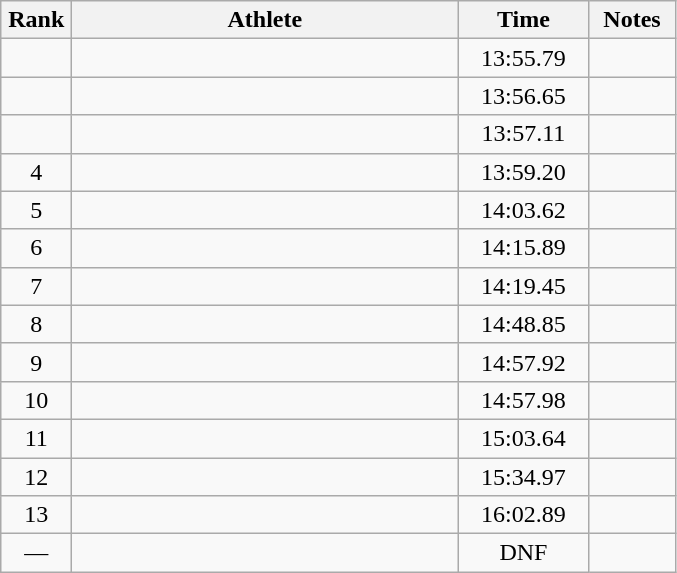<table class="wikitable" style="text-align:center">
<tr>
<th width=40>Rank</th>
<th width=250>Athlete</th>
<th width=80>Time</th>
<th width=50>Notes</th>
</tr>
<tr>
<td></td>
<td align=left></td>
<td>13:55.79</td>
<td></td>
</tr>
<tr>
<td></td>
<td align=left></td>
<td>13:56.65</td>
<td></td>
</tr>
<tr>
<td></td>
<td align=left></td>
<td>13:57.11</td>
<td></td>
</tr>
<tr>
<td>4</td>
<td align=left></td>
<td>13:59.20</td>
<td></td>
</tr>
<tr>
<td>5</td>
<td align=left></td>
<td>14:03.62</td>
<td></td>
</tr>
<tr>
<td>6</td>
<td align=left></td>
<td>14:15.89</td>
<td></td>
</tr>
<tr>
<td>7</td>
<td align=left></td>
<td>14:19.45</td>
<td></td>
</tr>
<tr>
<td>8</td>
<td align=left></td>
<td>14:48.85</td>
<td></td>
</tr>
<tr>
<td>9</td>
<td align=left></td>
<td>14:57.92</td>
<td></td>
</tr>
<tr>
<td>10</td>
<td align=left></td>
<td>14:57.98</td>
<td></td>
</tr>
<tr>
<td>11</td>
<td align=left></td>
<td>15:03.64</td>
<td></td>
</tr>
<tr>
<td>12</td>
<td align=left></td>
<td>15:34.97</td>
<td></td>
</tr>
<tr>
<td>13</td>
<td align=left></td>
<td>16:02.89</td>
<td></td>
</tr>
<tr>
<td>—</td>
<td align=left></td>
<td>DNF</td>
<td></td>
</tr>
</table>
